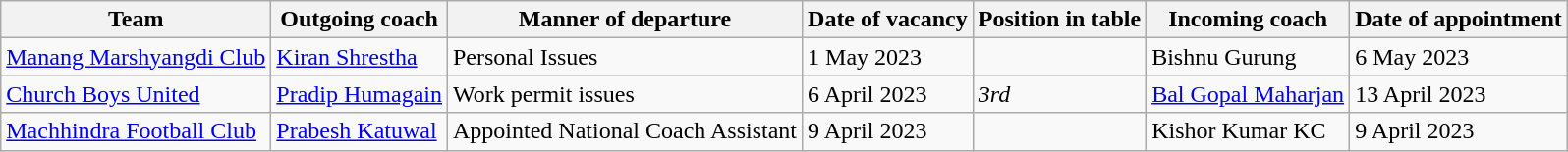<table class="wikitable">
<tr>
<th>Team</th>
<th>Outgoing coach</th>
<th>Manner of departure</th>
<th>Date of vacancy</th>
<th>Position in table</th>
<th>Incoming coach</th>
<th>Date of appointment</th>
</tr>
<tr>
<td><a href='#'>Manang Marshyangdi Club</a></td>
<td> <a href='#'>Kiran Shrestha</a></td>
<td>Personal Issues</td>
<td>1 May 2023</td>
<td></td>
<td> Bishnu Gurung</td>
<td>6 May 2023</td>
</tr>
<tr>
<td><a href='#'>Church Boys United</a></td>
<td> <a href='#'>Pradip Humagain</a></td>
<td>Work permit issues</td>
<td>6 April 2023</td>
<td><em>3rd</em></td>
<td> <a href='#'>Bal Gopal Maharjan</a></td>
<td>13 April 2023</td>
</tr>
<tr>
<td><a href='#'>Machhindra Football Club</a></td>
<td> <a href='#'>Prabesh Katuwal</a></td>
<td>Appointed National Coach Assistant</td>
<td>9 April 2023</td>
<td></td>
<td> Kishor Kumar KC</td>
<td>9 April 2023</td>
</tr>
</table>
